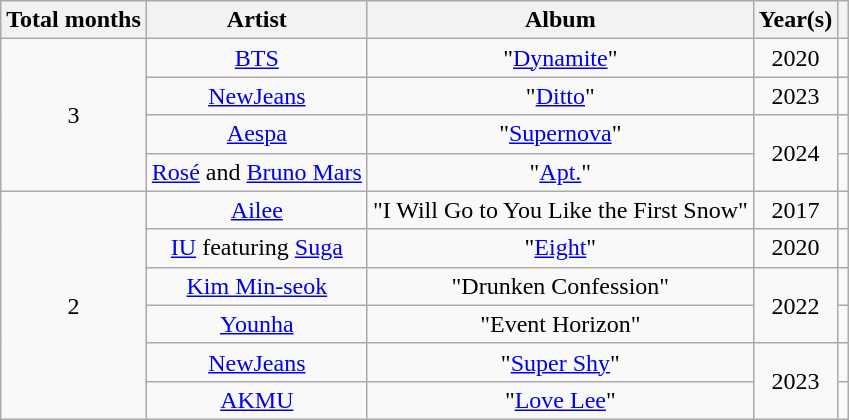<table class="wikitable" style="text-align: center;">
<tr>
<th>Total months</th>
<th>Artist</th>
<th>Album</th>
<th>Year(s)</th>
<th></th>
</tr>
<tr>
<td rowspan="4">3</td>
<td><a href='#'>BTS</a></td>
<td>"<a href='#'>Dynamite</a>"</td>
<td>2020</td>
<td></td>
</tr>
<tr>
<td><a href='#'>NewJeans</a></td>
<td>"<a href='#'>Ditto</a>"</td>
<td>2023</td>
<td></td>
</tr>
<tr>
<td><a href='#'>Aespa</a></td>
<td>"<a href='#'>Supernova</a>"</td>
<td rowspan="2">2024</td>
<td></td>
</tr>
<tr>
<td><a href='#'>Rosé</a> and <a href='#'>Bruno Mars</a></td>
<td>"<a href='#'>Apt.</a>"</td>
<td></td>
</tr>
<tr>
<td rowspan="6">2</td>
<td><a href='#'>Ailee</a></td>
<td>"I Will Go to You Like the First Snow"</td>
<td>2017</td>
<td></td>
</tr>
<tr>
<td><a href='#'>IU</a> featuring <a href='#'>Suga</a></td>
<td>"<a href='#'>Eight</a>"</td>
<td>2020</td>
<td></td>
</tr>
<tr>
<td><a href='#'>Kim Min-seok</a></td>
<td>"Drunken Confession"</td>
<td rowspan="2">2022</td>
<td></td>
</tr>
<tr>
<td><a href='#'>Younha</a></td>
<td>"Event Horizon"</td>
<td></td>
</tr>
<tr>
<td><a href='#'>NewJeans</a></td>
<td>"<a href='#'>Super Shy</a>"</td>
<td rowspan="2">2023</td>
<td></td>
</tr>
<tr>
<td><a href='#'>AKMU</a></td>
<td>"<a href='#'>Love Lee</a>"</td>
<td></td>
</tr>
</table>
